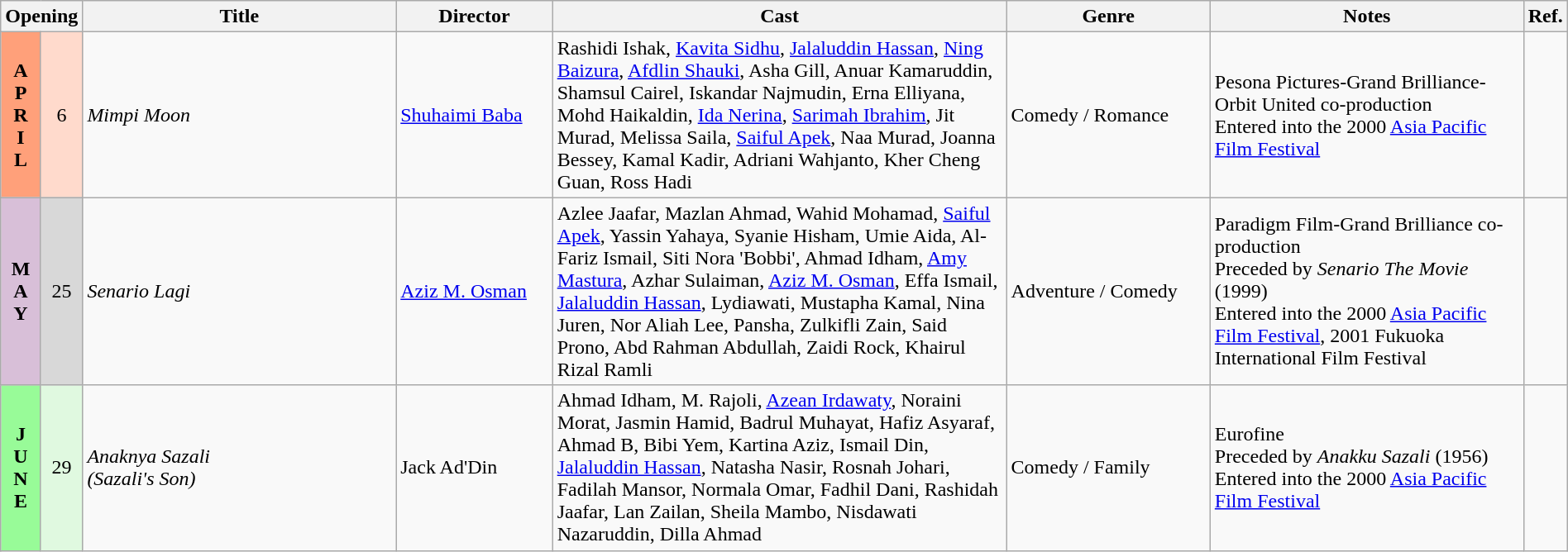<table class="wikitable" width="100%">
<tr>
<th colspan="2">Opening</th>
<th style="width:20%;">Title</th>
<th style="width:10%;">Director</th>
<th>Cast</th>
<th style="width:13%">Genre</th>
<th style="width:20%">Notes</th>
<th>Ref.</th>
</tr>
<tr>
<th rowspan=1 style="text-align:center; background:#ffa07a;">A<br>P<br>R<br>I<br>L</th>
<td rowspan=1 style="text-align:center; background:#ffdacc;">6</td>
<td><em>Mimpi Moon</em></td>
<td><a href='#'>Shuhaimi Baba</a></td>
<td>Rashidi Ishak, <a href='#'>Kavita Sidhu</a>, <a href='#'>Jalaluddin Hassan</a>, <a href='#'>Ning Baizura</a>, <a href='#'>Afdlin Shauki</a>, Asha Gill, Anuar Kamaruddin, Shamsul Cairel, Iskandar Najmudin, Erna Elliyana, Mohd Haikaldin, <a href='#'>Ida Nerina</a>, <a href='#'>Sarimah Ibrahim</a>, Jit Murad, Melissa Saila, <a href='#'>Saiful Apek</a>, Naa Murad, Joanna Bessey, Kamal Kadir, Adriani Wahjanto, Kher Cheng Guan, Ross Hadi</td>
<td>Comedy / Romance</td>
<td>Pesona Pictures-Grand Brilliance-Orbit United co-production<br>Entered into the 2000 <a href='#'>Asia Pacific Film Festival</a></td>
<td></td>
</tr>
<tr>
<th rowspan=1 style="text-align:center; background:thistle;">M<br>A<br>Y</th>
<td rowspan=1 style="text-align:center; background:#d8d8d8;">25</td>
<td><em>Senario Lagi</em></td>
<td><a href='#'>Aziz M. Osman</a></td>
<td>Azlee Jaafar, Mazlan Ahmad, Wahid Mohamad, <a href='#'>Saiful Apek</a>, Yassin Yahaya, Syanie Hisham, Umie Aida, Al-Fariz Ismail, Siti Nora 'Bobbi', Ahmad Idham, <a href='#'>Amy Mastura</a>, Azhar Sulaiman, <a href='#'>Aziz M. Osman</a>, Effa Ismail, <a href='#'>Jalaluddin Hassan</a>, Lydiawati, Mustapha Kamal, Nina Juren, Nor Aliah Lee, Pansha, Zulkifli Zain, Said Prono, Abd Rahman Abdullah, Zaidi Rock, Khairul Rizal Ramli</td>
<td>Adventure / Comedy</td>
<td>Paradigm Film-Grand Brilliance co-production<br>Preceded by <em>Senario The Movie</em> (1999)<br>Entered into the 2000 <a href='#'>Asia Pacific Film Festival</a>, 2001 Fukuoka International Film Festival</td>
<td></td>
</tr>
<tr>
<th rowspan=1 style="text-align:center; background:#98fb98;">J<br>U<br>N<br>E</th>
<td rowspan=1 style="text-align:center; background:#e0f9e0;">29</td>
<td><em>Anaknya Sazali<br>(Sazali's Son)</em></td>
<td>Jack Ad'Din</td>
<td>Ahmad Idham, M. Rajoli, <a href='#'>Azean Irdawaty</a>, Noraini Morat, Jasmin Hamid, Badrul Muhayat, Hafiz Asyaraf, Ahmad B, Bibi Yem, Kartina Aziz, Ismail Din, <a href='#'>Jalaluddin Hassan</a>, Natasha Nasir, Rosnah Johari, Fadilah Mansor, Normala Omar, Fadhil Dani, Rashidah Jaafar, Lan Zailan, Sheila Mambo, Nisdawati Nazaruddin, Dilla Ahmad</td>
<td>Comedy / Family</td>
<td>Eurofine<br>Preceded by <em>Anakku Sazali</em> (1956)<br>Entered into the 2000 <a href='#'>Asia Pacific Film Festival</a></td>
<td></td>
</tr>
</table>
